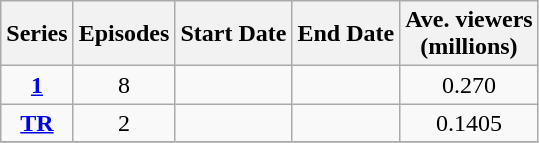<table class="wikitable" style="text-align:center;">
<tr>
<th>Series</th>
<th>Episodes</th>
<th>Start Date</th>
<th>End Date</th>
<th>Ave. viewers<br>(millions)</th>
</tr>
<tr>
<td><strong><a href='#'>1</a></strong></td>
<td>8</td>
<td></td>
<td></td>
<td>0.270</td>
</tr>
<tr>
<td><strong><a href='#'>TR</a></strong></td>
<td>2</td>
<td></td>
<td></td>
<td>0.1405</td>
</tr>
<tr>
</tr>
</table>
